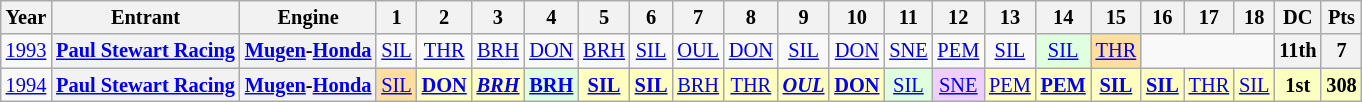<table class="wikitable" style="text-align:center; font-size:85%">
<tr>
<th>Year</th>
<th>Entrant</th>
<th>Engine</th>
<th>1</th>
<th>2</th>
<th>3</th>
<th>4</th>
<th>5</th>
<th>6</th>
<th>7</th>
<th>8</th>
<th>9</th>
<th>10</th>
<th>11</th>
<th>12</th>
<th>13</th>
<th>14</th>
<th>15</th>
<th>16</th>
<th>17</th>
<th>18</th>
<th>DC</th>
<th>Pts</th>
</tr>
<tr>
<td><a href='#'>1993</a></td>
<th nowrap><a href='#'>Paul Stewart Racing</a></th>
<th nowrap><a href='#'>Mugen</a>-<a href='#'>Honda</a></th>
<td><a href='#'>SIL</a><br></td>
<td><a href='#'>THR</a><br></td>
<td><a href='#'>BRH</a><br></td>
<td><a href='#'>DON</a><br></td>
<td><a href='#'>BRH</a><br></td>
<td><a href='#'>SIL</a><br></td>
<td><a href='#'>OUL</a><br></td>
<td><a href='#'>DON</a><br></td>
<td><a href='#'>SIL</a><br></td>
<td><a href='#'>DON</a><br></td>
<td><a href='#'>SNE</a><br></td>
<td><a href='#'>PEM</a><br></td>
<td><a href='#'>SIL</a><br></td>
<td style="background:#DFFFDF;"><a href='#'>SIL</a><br></td>
<td style="background:#FFDF9F;"><a href='#'>THR</a><br></td>
<td colspan=3></td>
<th>11th</th>
<th>7</th>
</tr>
<tr>
<td><a href='#'>1994</a></td>
<th nowrap><a href='#'>Paul Stewart Racing</a></th>
<th nowrap><a href='#'>Mugen</a>-<a href='#'>Honda</a></th>
<td style="background:#FFDF9F;"><a href='#'>SIL</a><br></td>
<td style="background:#FFFFBF;"><strong><a href='#'>DON</a></strong><br></td>
<td style="background:#FFFFBF;"><strong><em><a href='#'>BRH</a></em></strong><br></td>
<td style="background:#DFFFDF;"><strong><a href='#'>BRH</a></strong><br></td>
<td style="background:#FFFFBF;"><strong><a href='#'>SIL</a></strong><br></td>
<td style="background:#FFFFBF;"><strong><a href='#'>SIL</a></strong><br></td>
<td style="background:#FFFFBF;"><a href='#'>BRH</a><br></td>
<td style="background:#FFFFBF;"><a href='#'>THR</a><br></td>
<td style="background:#FFFFBF;"><strong><em><a href='#'>OUL</a></em></strong><br></td>
<td style="background:#FFFFBF;"><strong><a href='#'>DON</a></strong><br></td>
<td style="background:#DFFFDF;"><a href='#'>SIL</a><br></td>
<td style="background:#EFCFFF;"><a href='#'>SNE</a><br></td>
<td style="background:#FFFFBF;"><a href='#'>PEM</a><br></td>
<td style="background:#FFFFBF;"><strong><a href='#'>PEM</a></strong><br></td>
<td style="background:#FFFFBF;"><strong><a href='#'>SIL</a></strong><br></td>
<td style="background:#FFFFBF;"><strong><a href='#'>SIL</a></strong><br></td>
<td style="background:#FFFFBF;"><a href='#'>THR</a><br></td>
<td style="background:#FFFFBF;"><a href='#'>SIL</a><br></td>
<td style="background:#FBFFBF;"><strong>1st</strong></td>
<td style="background:#FBFFBF;"><strong>308</strong></td>
</tr>
</table>
